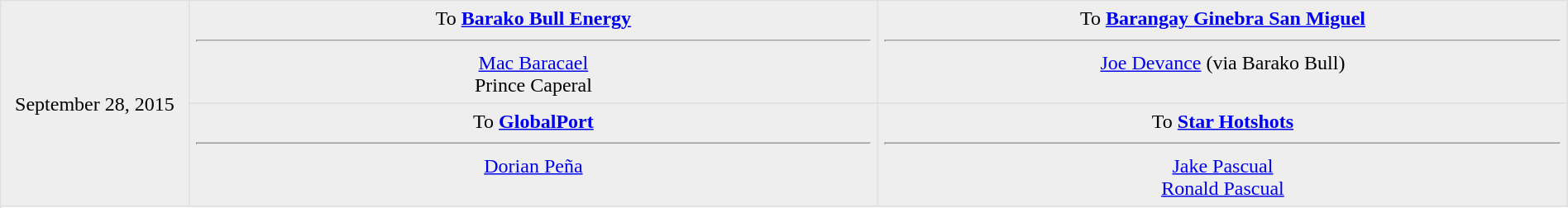<table border=1 style="border-collapse:collapse; text-align: center; width: 100%" bordercolor="#DFDFDF"  cellpadding="5">
<tr bgcolor="eeeeee">
<td rowspan=4>September 28, 2015 <br></td>
<td style="width:44%" valign="top">To <strong><a href='#'>Barako Bull Energy</a></strong><hr><a href='#'>Mac Baracael</a><br>Prince Caperal</td>
<td style="width:44%" valign="top">To <strong><a href='#'>Barangay Ginebra San Miguel</a></strong><hr><a href='#'>Joe Devance</a> (via Barako Bull)</td>
</tr>
<tr>
</tr>
<tr bgcolor="eeeeee">
<td style="width:44%" valign="top">To <strong><a href='#'>GlobalPort</a></strong><hr><a href='#'>Dorian Peña</a></td>
<td style="width:44%" valign="top">To <strong><a href='#'>Star Hotshots</a></strong><hr><a href='#'>Jake Pascual</a><br><a href='#'>Ronald Pascual</a></td>
</tr>
<tr>
</tr>
</table>
